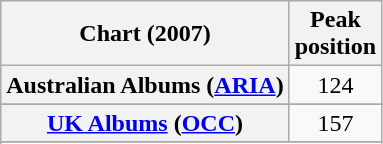<table class="wikitable sortable plainrowheaders">
<tr>
<th scope="col">Chart (2007)</th>
<th scope="col">Peak<br>position</th>
</tr>
<tr>
<th scope="row">Australian Albums (<a href='#'>ARIA</a>)</th>
<td align="center">124</td>
</tr>
<tr>
</tr>
<tr>
</tr>
<tr>
</tr>
<tr>
</tr>
<tr>
</tr>
<tr>
</tr>
<tr>
<th scope="row"><a href='#'>UK Albums</a> (<a href='#'>OCC</a>)</th>
<td align="center">157</td>
</tr>
<tr>
</tr>
<tr>
</tr>
<tr>
</tr>
</table>
